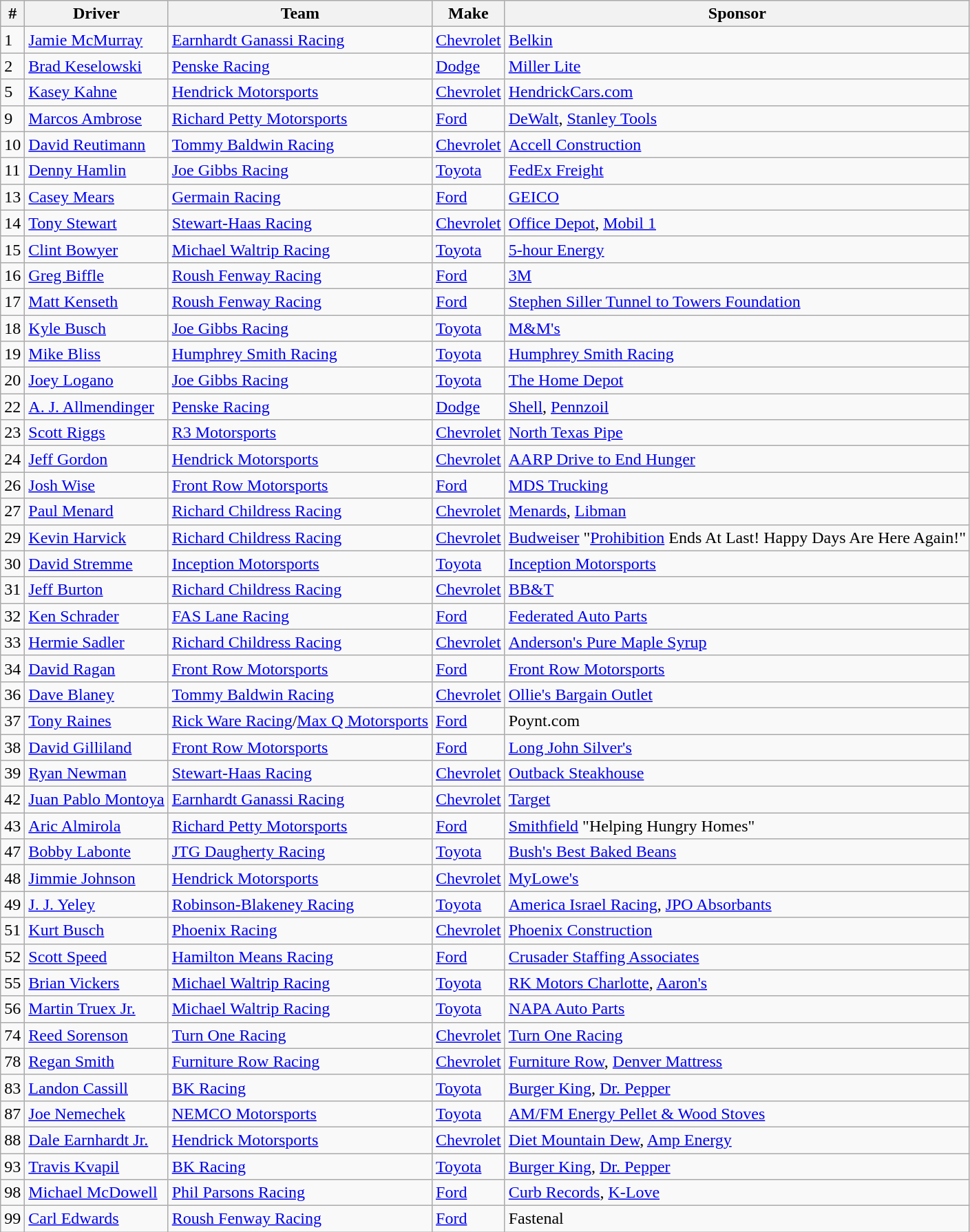<table class="wikitable">
<tr>
<th>#</th>
<th>Driver</th>
<th>Team</th>
<th>Make</th>
<th>Sponsor</th>
</tr>
<tr>
<td>1</td>
<td><a href='#'>Jamie McMurray</a></td>
<td><a href='#'>Earnhardt Ganassi Racing</a></td>
<td><a href='#'>Chevrolet</a></td>
<td><a href='#'>Belkin</a></td>
</tr>
<tr>
<td>2</td>
<td><a href='#'>Brad Keselowski</a></td>
<td><a href='#'>Penske Racing</a></td>
<td><a href='#'>Dodge</a></td>
<td><a href='#'>Miller Lite</a></td>
</tr>
<tr>
<td>5</td>
<td><a href='#'>Kasey Kahne</a></td>
<td><a href='#'>Hendrick Motorsports</a></td>
<td><a href='#'>Chevrolet</a></td>
<td><a href='#'>HendrickCars.com</a></td>
</tr>
<tr>
<td>9</td>
<td><a href='#'>Marcos Ambrose</a></td>
<td><a href='#'>Richard Petty Motorsports</a></td>
<td><a href='#'>Ford</a></td>
<td><a href='#'>DeWalt</a>, <a href='#'>Stanley Tools</a></td>
</tr>
<tr>
<td>10</td>
<td><a href='#'>David Reutimann</a></td>
<td><a href='#'>Tommy Baldwin Racing</a></td>
<td><a href='#'>Chevrolet</a></td>
<td><a href='#'>Accell Construction</a></td>
</tr>
<tr>
<td>11</td>
<td><a href='#'>Denny Hamlin</a></td>
<td><a href='#'>Joe Gibbs Racing</a></td>
<td><a href='#'>Toyota</a></td>
<td><a href='#'>FedEx Freight</a></td>
</tr>
<tr>
<td>13</td>
<td><a href='#'>Casey Mears</a></td>
<td><a href='#'>Germain Racing</a></td>
<td><a href='#'>Ford</a></td>
<td><a href='#'>GEICO</a></td>
</tr>
<tr>
<td>14</td>
<td><a href='#'>Tony Stewart</a></td>
<td><a href='#'>Stewart-Haas Racing</a></td>
<td><a href='#'>Chevrolet</a></td>
<td><a href='#'>Office Depot</a>, <a href='#'>Mobil 1</a></td>
</tr>
<tr>
<td>15</td>
<td><a href='#'>Clint Bowyer</a></td>
<td><a href='#'>Michael Waltrip Racing</a></td>
<td><a href='#'>Toyota</a></td>
<td><a href='#'>5-hour Energy</a></td>
</tr>
<tr>
<td>16</td>
<td><a href='#'>Greg Biffle</a></td>
<td><a href='#'>Roush Fenway Racing</a></td>
<td><a href='#'>Ford</a></td>
<td><a href='#'>3M</a></td>
</tr>
<tr>
<td>17</td>
<td><a href='#'>Matt Kenseth</a></td>
<td><a href='#'>Roush Fenway Racing</a></td>
<td><a href='#'>Ford</a></td>
<td><a href='#'>Stephen Siller Tunnel to Towers Foundation</a></td>
</tr>
<tr>
<td>18</td>
<td><a href='#'>Kyle Busch</a></td>
<td><a href='#'>Joe Gibbs Racing</a></td>
<td><a href='#'>Toyota</a></td>
<td><a href='#'>M&M's</a></td>
</tr>
<tr>
<td>19</td>
<td><a href='#'>Mike Bliss</a></td>
<td><a href='#'>Humphrey Smith Racing</a></td>
<td><a href='#'>Toyota</a></td>
<td><a href='#'>Humphrey Smith Racing</a></td>
</tr>
<tr>
<td>20</td>
<td><a href='#'>Joey Logano</a></td>
<td><a href='#'>Joe Gibbs Racing</a></td>
<td><a href='#'>Toyota</a></td>
<td><a href='#'>The Home Depot</a></td>
</tr>
<tr>
<td>22</td>
<td><a href='#'>A. J. Allmendinger</a></td>
<td><a href='#'>Penske Racing</a></td>
<td><a href='#'>Dodge</a></td>
<td><a href='#'>Shell</a>, <a href='#'>Pennzoil</a></td>
</tr>
<tr>
<td>23</td>
<td><a href='#'>Scott Riggs</a></td>
<td><a href='#'>R3 Motorsports</a></td>
<td><a href='#'>Chevrolet</a></td>
<td><a href='#'>North Texas Pipe</a></td>
</tr>
<tr>
<td>24</td>
<td><a href='#'>Jeff Gordon</a></td>
<td><a href='#'>Hendrick Motorsports</a></td>
<td><a href='#'>Chevrolet</a></td>
<td><a href='#'>AARP Drive to End Hunger</a></td>
</tr>
<tr>
<td>26</td>
<td><a href='#'>Josh Wise</a></td>
<td><a href='#'>Front Row Motorsports</a></td>
<td><a href='#'>Ford</a></td>
<td><a href='#'>MDS Trucking</a></td>
</tr>
<tr>
<td>27</td>
<td><a href='#'>Paul Menard</a></td>
<td><a href='#'>Richard Childress Racing</a></td>
<td><a href='#'>Chevrolet</a></td>
<td><a href='#'>Menards</a>, <a href='#'>Libman</a></td>
</tr>
<tr>
<td>29</td>
<td><a href='#'>Kevin Harvick</a></td>
<td><a href='#'>Richard Childress Racing</a></td>
<td><a href='#'>Chevrolet</a></td>
<td><a href='#'>Budweiser</a> "<a href='#'>Prohibition</a> Ends At Last! Happy Days Are Here Again!"</td>
</tr>
<tr>
<td>30</td>
<td><a href='#'>David Stremme</a></td>
<td><a href='#'>Inception Motorsports</a></td>
<td><a href='#'>Toyota</a></td>
<td><a href='#'>Inception Motorsports</a></td>
</tr>
<tr>
<td>31</td>
<td><a href='#'>Jeff Burton</a></td>
<td><a href='#'>Richard Childress Racing</a></td>
<td><a href='#'>Chevrolet</a></td>
<td><a href='#'>BB&T</a></td>
</tr>
<tr>
<td>32</td>
<td><a href='#'>Ken Schrader</a></td>
<td><a href='#'>FAS Lane Racing</a></td>
<td><a href='#'>Ford</a></td>
<td><a href='#'>Federated Auto Parts</a></td>
</tr>
<tr>
<td>33</td>
<td><a href='#'>Hermie Sadler</a></td>
<td><a href='#'>Richard Childress Racing</a></td>
<td><a href='#'>Chevrolet</a></td>
<td><a href='#'>Anderson's Pure Maple Syrup</a></td>
</tr>
<tr>
<td>34</td>
<td><a href='#'>David Ragan</a></td>
<td><a href='#'>Front Row Motorsports</a></td>
<td><a href='#'>Ford</a></td>
<td><a href='#'>Front Row Motorsports</a></td>
</tr>
<tr>
<td>36</td>
<td><a href='#'>Dave Blaney</a></td>
<td><a href='#'>Tommy Baldwin Racing</a></td>
<td><a href='#'>Chevrolet</a></td>
<td><a href='#'>Ollie's Bargain Outlet</a></td>
</tr>
<tr>
<td>37</td>
<td><a href='#'>Tony Raines</a></td>
<td><a href='#'>Rick Ware Racing</a>/<a href='#'>Max Q Motorsports</a></td>
<td><a href='#'>Ford</a></td>
<td>Poynt.com</td>
</tr>
<tr>
<td>38</td>
<td><a href='#'>David Gilliland</a></td>
<td><a href='#'>Front Row Motorsports</a></td>
<td><a href='#'>Ford</a></td>
<td><a href='#'>Long John Silver's</a></td>
</tr>
<tr>
<td>39</td>
<td><a href='#'>Ryan Newman</a></td>
<td><a href='#'>Stewart-Haas Racing</a></td>
<td><a href='#'>Chevrolet</a></td>
<td><a href='#'>Outback Steakhouse</a></td>
</tr>
<tr>
<td>42</td>
<td><a href='#'>Juan Pablo Montoya</a></td>
<td><a href='#'>Earnhardt Ganassi Racing</a></td>
<td><a href='#'>Chevrolet</a></td>
<td><a href='#'>Target</a></td>
</tr>
<tr>
<td>43</td>
<td><a href='#'>Aric Almirola</a></td>
<td><a href='#'>Richard Petty Motorsports</a></td>
<td><a href='#'>Ford</a></td>
<td><a href='#'>Smithfield</a> "Helping Hungry Homes"</td>
</tr>
<tr>
<td>47</td>
<td><a href='#'>Bobby Labonte</a></td>
<td><a href='#'>JTG Daugherty Racing</a></td>
<td><a href='#'>Toyota</a></td>
<td><a href='#'>Bush's Best Baked Beans</a></td>
</tr>
<tr>
<td>48</td>
<td><a href='#'>Jimmie Johnson</a></td>
<td><a href='#'>Hendrick Motorsports</a></td>
<td><a href='#'>Chevrolet</a></td>
<td><a href='#'>MyLowe's</a></td>
</tr>
<tr>
<td>49</td>
<td><a href='#'>J. J. Yeley</a></td>
<td><a href='#'>Robinson-Blakeney Racing</a></td>
<td><a href='#'>Toyota</a></td>
<td><a href='#'>America Israel Racing</a>, <a href='#'>JPO Absorbants</a></td>
</tr>
<tr>
<td>51</td>
<td><a href='#'>Kurt Busch</a></td>
<td><a href='#'>Phoenix Racing</a></td>
<td><a href='#'>Chevrolet</a></td>
<td><a href='#'>Phoenix Construction</a></td>
</tr>
<tr>
<td>52</td>
<td><a href='#'>Scott Speed</a></td>
<td><a href='#'>Hamilton Means Racing</a></td>
<td><a href='#'>Ford</a></td>
<td><a href='#'>Crusader Staffing Associates</a></td>
</tr>
<tr>
<td>55</td>
<td><a href='#'>Brian Vickers</a></td>
<td><a href='#'>Michael Waltrip Racing</a></td>
<td><a href='#'>Toyota</a></td>
<td><a href='#'>RK Motors Charlotte</a>, <a href='#'>Aaron's</a></td>
</tr>
<tr>
<td>56</td>
<td><a href='#'>Martin Truex Jr.</a></td>
<td><a href='#'>Michael Waltrip Racing</a></td>
<td><a href='#'>Toyota</a></td>
<td><a href='#'>NAPA Auto Parts</a></td>
</tr>
<tr>
<td>74</td>
<td><a href='#'>Reed Sorenson</a></td>
<td><a href='#'>Turn One Racing</a></td>
<td><a href='#'>Chevrolet</a></td>
<td><a href='#'>Turn One Racing</a></td>
</tr>
<tr>
<td>78</td>
<td><a href='#'>Regan Smith</a></td>
<td><a href='#'>Furniture Row Racing</a></td>
<td><a href='#'>Chevrolet</a></td>
<td><a href='#'>Furniture Row</a>, <a href='#'>Denver Mattress</a></td>
</tr>
<tr>
<td>83</td>
<td><a href='#'>Landon Cassill</a></td>
<td><a href='#'>BK Racing</a></td>
<td><a href='#'>Toyota</a></td>
<td><a href='#'>Burger King</a>, <a href='#'>Dr. Pepper</a></td>
</tr>
<tr>
<td>87</td>
<td><a href='#'>Joe Nemechek</a></td>
<td><a href='#'>NEMCO Motorsports</a></td>
<td><a href='#'>Toyota</a></td>
<td><a href='#'>AM/FM Energy Pellet & Wood Stoves</a></td>
</tr>
<tr>
<td>88</td>
<td><a href='#'>Dale Earnhardt Jr.</a></td>
<td><a href='#'>Hendrick Motorsports</a></td>
<td><a href='#'>Chevrolet</a></td>
<td><a href='#'>Diet Mountain Dew</a>, <a href='#'>Amp Energy</a></td>
</tr>
<tr>
<td>93</td>
<td><a href='#'>Travis Kvapil</a></td>
<td><a href='#'>BK Racing</a></td>
<td><a href='#'>Toyota</a></td>
<td><a href='#'>Burger King</a>, <a href='#'>Dr. Pepper</a></td>
</tr>
<tr>
<td>98</td>
<td><a href='#'>Michael McDowell</a></td>
<td><a href='#'>Phil Parsons Racing</a></td>
<td><a href='#'>Ford</a></td>
<td><a href='#'>Curb Records</a>, <a href='#'>K-Love</a></td>
</tr>
<tr>
<td>99</td>
<td><a href='#'>Carl Edwards</a></td>
<td><a href='#'>Roush Fenway Racing</a></td>
<td><a href='#'>Ford</a></td>
<td>Fastenal</td>
</tr>
</table>
